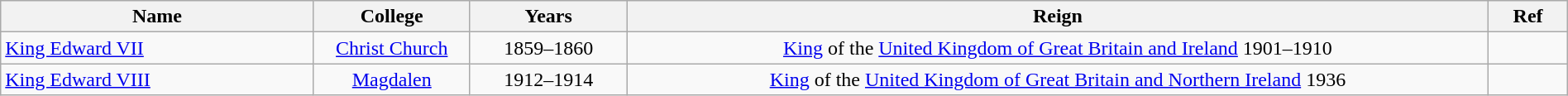<table class="wikitable sortable" style="width:100%">
<tr>
<th width="*">Name</th>
<th width="10%">College</th>
<th width="10%">Years</th>
<th width="55%">Reign</th>
<th width="*">Ref</th>
</tr>
<tr valign="top">
<td><a href='#'>King Edward VII</a></td>
<td align="center"><a href='#'>Christ Church</a></td>
<td align="center">1859–1860</td>
<td align="center"><a href='#'>King</a> of the <a href='#'>United Kingdom of Great Britain and Ireland</a> 1901–1910</td>
<td align="center"></td>
</tr>
<tr valign="top">
<td><a href='#'>King Edward VIII</a></td>
<td align="center"><a href='#'>Magdalen</a></td>
<td align="center">1912–1914</td>
<td align="center"><a href='#'>King</a> of the <a href='#'>United Kingdom of Great Britain and Northern Ireland</a> 1936</td>
<td align="center"></td>
</tr>
</table>
